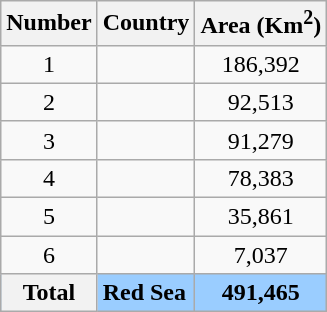<table class="wikitable" style="font-size:100%">
<tr>
<th>Number</th>
<th>Country</th>
<th>Area (Km<sup>2</sup>)</th>
</tr>
<tr>
<td align=center>1</td>
<td></td>
<td align=center>186,392</td>
</tr>
<tr>
<td align=center>2</td>
<td></td>
<td align=center>92,513</td>
</tr>
<tr>
<td align=center>3</td>
<td></td>
<td align=center>91,279</td>
</tr>
<tr>
<td align=center>4</td>
<td></td>
<td align=center>78,383</td>
</tr>
<tr>
<td align=center>5</td>
<td></td>
<td align=center>35,861</td>
</tr>
<tr>
<td align=center>6</td>
<td></td>
<td align=center>7,037</td>
</tr>
<tr style="background:#9acdff;">
<th>Total</th>
<td><strong>Red Sea</strong></td>
<td align=center><strong>491,465</strong></td>
</tr>
</table>
